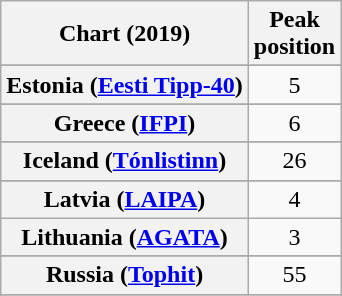<table class="wikitable sortable plainrowheaders" style="text-align:center">
<tr>
<th scope="col">Chart (2019)</th>
<th scope="col">Peak<br>position</th>
</tr>
<tr>
</tr>
<tr>
</tr>
<tr>
</tr>
<tr>
</tr>
<tr>
</tr>
<tr>
</tr>
<tr>
</tr>
<tr>
<th scope="row">Estonia (<a href='#'>Eesti Tipp-40</a>)</th>
<td>5</td>
</tr>
<tr>
</tr>
<tr>
</tr>
<tr>
</tr>
<tr>
<th scope="row">Greece (<a href='#'>IFPI</a>)</th>
<td>6</td>
</tr>
<tr>
</tr>
<tr>
</tr>
<tr>
<th scope="row">Iceland (<a href='#'>Tónlistinn</a>)</th>
<td>26</td>
</tr>
<tr>
</tr>
<tr>
</tr>
<tr>
<th scope="row">Latvia (<a href='#'>LAIPA</a>)</th>
<td>4</td>
</tr>
<tr>
<th scope="row">Lithuania (<a href='#'>AGATA</a>)</th>
<td>3</td>
</tr>
<tr>
</tr>
<tr>
</tr>
<tr>
</tr>
<tr>
</tr>
<tr>
<th scope="row">Russia (<a href='#'>Tophit</a>)</th>
<td>55</td>
</tr>
<tr>
</tr>
<tr>
</tr>
<tr>
</tr>
<tr>
</tr>
<tr>
</tr>
<tr>
</tr>
</table>
